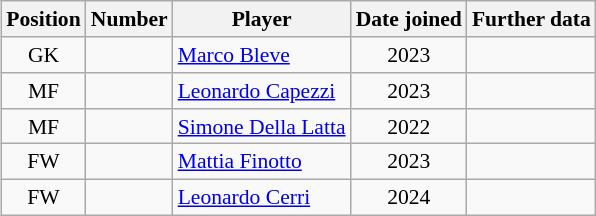<table>
<tr valign=top style="font-size:90%">
<td><br><table class="wikitable sortable">
<tr>
<th>Position</th>
<th>Number</th>
<th>Player</th>
<th>Date joined</th>
<th>Further data</th>
</tr>
<tr>
<td align="center">GK</td>
<td></td>
<td> <a href='#'>Marco Bleve</a></td>
<td align="center">2023</td>
<td></td>
</tr>
<tr>
<td align="center">MF</td>
<td></td>
<td> <a href='#'>Leonardo Capezzi</a></td>
<td align="center">2023</td>
<td></td>
</tr>
<tr>
<td align="center">MF</td>
<td></td>
<td> <a href='#'>Simone Della Latta</a></td>
<td align="center">2022</td>
<td></td>
</tr>
<tr>
<td align="center">FW</td>
<td></td>
<td> <a href='#'>Mattia Finotto</a></td>
<td align="center">2023</td>
<td></td>
</tr>
<tr>
<td align="center">FW</td>
<td></td>
<td> <a href='#'>Leonardo Cerri</a></td>
<td align="center">2024</td>
<td></td>
</tr>
</table>
</td>
</tr>
</table>
